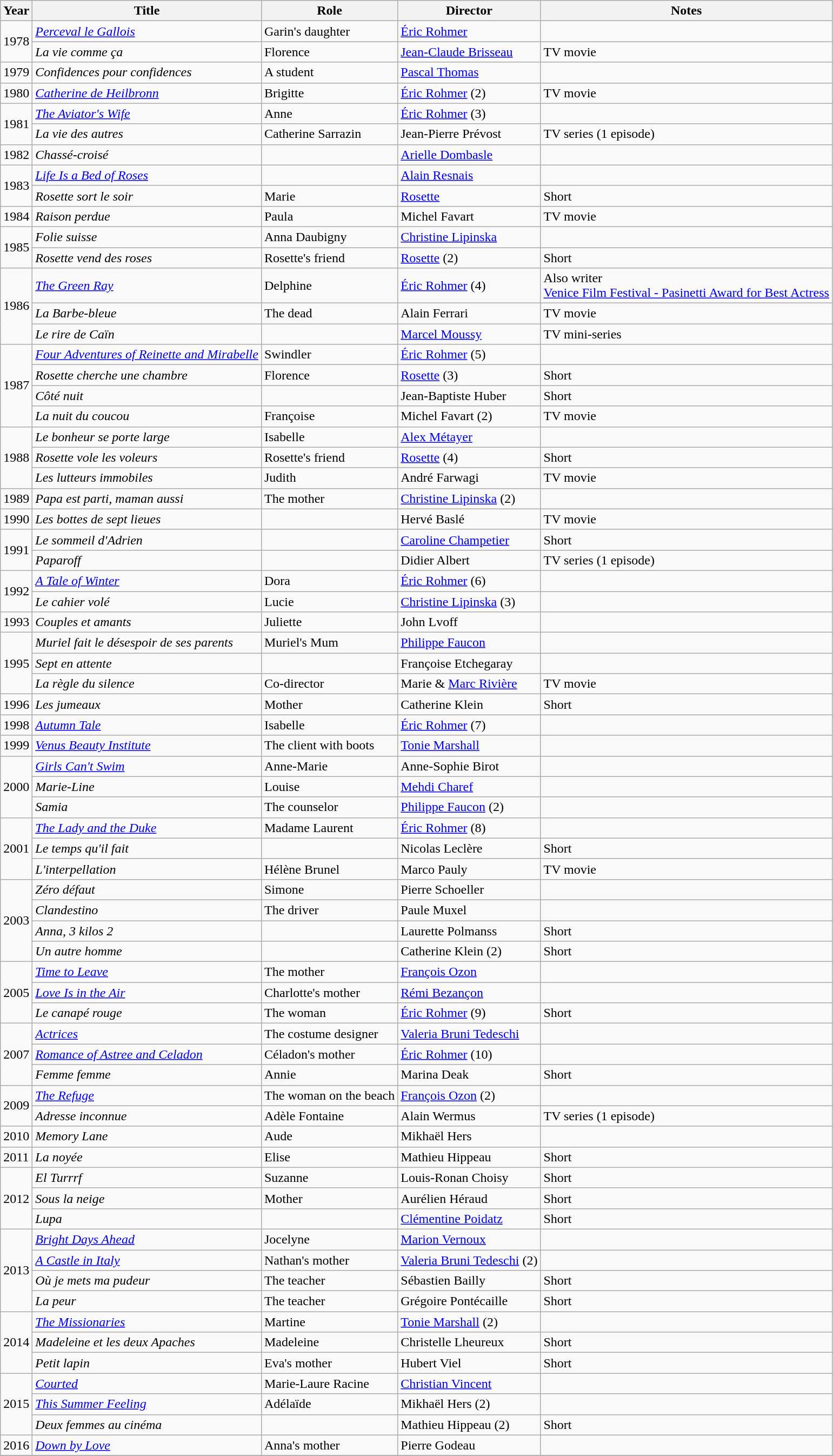<table class="wikitable">
<tr>
<th>Year</th>
<th>Title</th>
<th>Role</th>
<th>Director</th>
<th>Notes</th>
</tr>
<tr>
<td rowspan=2>1978</td>
<td><em><a href='#'>Perceval le Gallois</a></em></td>
<td>Garin's daughter</td>
<td><a href='#'>Éric Rohmer</a></td>
<td></td>
</tr>
<tr>
<td><em>La vie comme ça</em></td>
<td>Florence</td>
<td><a href='#'>Jean-Claude Brisseau</a></td>
<td>TV movie</td>
</tr>
<tr>
<td rowspan=1>1979</td>
<td><em>Confidences pour confidences</em></td>
<td>A student</td>
<td><a href='#'>Pascal Thomas</a></td>
<td></td>
</tr>
<tr>
<td rowspan=1>1980</td>
<td><em><a href='#'>Catherine de Heilbronn</a></em></td>
<td>Brigitte</td>
<td><a href='#'>Éric Rohmer</a> (2)</td>
<td>TV movie</td>
</tr>
<tr>
<td rowspan=2>1981</td>
<td><em><a href='#'>The Aviator's Wife</a></em></td>
<td>Anne</td>
<td><a href='#'>Éric Rohmer</a> (3)</td>
<td></td>
</tr>
<tr>
<td><em>La vie des autres</em></td>
<td>Catherine Sarrazin</td>
<td>Jean-Pierre Prévost</td>
<td>TV series (1 episode)</td>
</tr>
<tr>
<td rowspan=1>1982</td>
<td><em>Chassé-croisé</em></td>
<td></td>
<td><a href='#'>Arielle Dombasle</a></td>
<td></td>
</tr>
<tr>
<td rowspan=2>1983</td>
<td><em><a href='#'>Life Is a Bed of Roses</a></em></td>
<td></td>
<td><a href='#'>Alain Resnais</a></td>
<td></td>
</tr>
<tr>
<td><em>Rosette sort le soir</em></td>
<td>Marie</td>
<td><a href='#'>Rosette</a></td>
<td>Short</td>
</tr>
<tr>
<td rowspan=1>1984</td>
<td><em>Raison perdue</em></td>
<td>Paula</td>
<td>Michel Favart</td>
<td>TV movie</td>
</tr>
<tr>
<td rowspan=2>1985</td>
<td><em>Folie suisse</em></td>
<td>Anna Daubigny</td>
<td><a href='#'>Christine Lipinska</a></td>
<td></td>
</tr>
<tr>
<td><em>Rosette vend des roses</em></td>
<td>Rosette's friend</td>
<td><a href='#'>Rosette</a> (2)</td>
<td>Short</td>
</tr>
<tr>
<td rowspan=3>1986</td>
<td><em><a href='#'>The Green Ray</a></em></td>
<td>Delphine</td>
<td><a href='#'>Éric Rohmer</a> (4)</td>
<td>Also writer<br><a href='#'>Venice Film Festival - Pasinetti Award for Best Actress</a></td>
</tr>
<tr>
<td><em>La Barbe-bleue</em></td>
<td>The dead</td>
<td>Alain Ferrari</td>
<td>TV movie</td>
</tr>
<tr>
<td><em>Le rire de Caïn</em></td>
<td></td>
<td><a href='#'>Marcel Moussy</a></td>
<td>TV mini-series</td>
</tr>
<tr>
<td rowspan=4>1987</td>
<td><em><a href='#'>Four Adventures of Reinette and Mirabelle</a></em></td>
<td>Swindler</td>
<td><a href='#'>Éric Rohmer</a> (5)</td>
<td></td>
</tr>
<tr>
<td><em>Rosette cherche une chambre</em></td>
<td>Florence</td>
<td><a href='#'>Rosette</a> (3)</td>
<td>Short</td>
</tr>
<tr>
<td><em>Côté nuit</em></td>
<td></td>
<td>Jean-Baptiste Huber</td>
<td>Short</td>
</tr>
<tr>
<td><em>La nuit du coucou</em></td>
<td>Françoise</td>
<td>Michel Favart (2)</td>
<td>TV movie</td>
</tr>
<tr>
<td rowspan=3>1988</td>
<td><em>Le bonheur se porte large</em></td>
<td>Isabelle</td>
<td><a href='#'>Alex Métayer</a></td>
<td></td>
</tr>
<tr>
<td><em>Rosette vole les voleurs</em></td>
<td>Rosette's friend</td>
<td><a href='#'>Rosette</a> (4)</td>
<td>Short</td>
</tr>
<tr>
<td><em>Les lutteurs immobiles</em></td>
<td>Judith</td>
<td>André Farwagi</td>
<td>TV movie</td>
</tr>
<tr>
<td rowspan=1>1989</td>
<td><em>Papa est parti, maman aussi</em></td>
<td>The mother</td>
<td><a href='#'>Christine Lipinska</a> (2)</td>
<td></td>
</tr>
<tr>
<td rowspan=1>1990</td>
<td><em>Les bottes de sept lieues</em></td>
<td></td>
<td>Hervé Baslé</td>
<td>TV movie</td>
</tr>
<tr>
<td rowspan=2>1991</td>
<td><em>Le sommeil d'Adrien</em></td>
<td></td>
<td><a href='#'>Caroline Champetier</a></td>
<td>Short</td>
</tr>
<tr>
<td><em>Paparoff</em></td>
<td></td>
<td>Didier Albert</td>
<td>TV series (1 episode)</td>
</tr>
<tr>
<td rowspan=2>1992</td>
<td><em><a href='#'>A Tale of Winter</a></em></td>
<td>Dora</td>
<td><a href='#'>Éric Rohmer</a> (6)</td>
<td></td>
</tr>
<tr>
<td><em>Le cahier volé</em></td>
<td>Lucie</td>
<td><a href='#'>Christine Lipinska</a> (3)</td>
<td></td>
</tr>
<tr>
<td rowspan=1>1993</td>
<td><em>Couples et amants</em></td>
<td>Juliette</td>
<td>John Lvoff</td>
<td></td>
</tr>
<tr>
<td rowspan=3>1995</td>
<td><em>Muriel fait le désespoir de ses parents</em></td>
<td>Muriel's Mum</td>
<td><a href='#'>Philippe Faucon</a></td>
<td></td>
</tr>
<tr>
<td><em>Sept en attente</em></td>
<td></td>
<td>Françoise Etchegaray</td>
<td></td>
</tr>
<tr>
<td><em>La règle du silence</em></td>
<td>Co-director</td>
<td>Marie & <a href='#'>Marc Rivière</a></td>
<td>TV movie</td>
</tr>
<tr>
<td rowspan=1>1996</td>
<td><em>Les jumeaux</em></td>
<td>Mother</td>
<td>Catherine Klein</td>
<td>Short</td>
</tr>
<tr>
<td rowspan=1>1998</td>
<td><em><a href='#'>Autumn Tale</a></em></td>
<td>Isabelle</td>
<td><a href='#'>Éric Rohmer</a> (7)</td>
<td></td>
</tr>
<tr>
<td rowspan=1>1999</td>
<td><em><a href='#'>Venus Beauty Institute</a></em></td>
<td>The client with boots</td>
<td><a href='#'>Tonie Marshall</a></td>
<td></td>
</tr>
<tr>
<td rowspan=3>2000</td>
<td><em><a href='#'>Girls Can't Swim</a></em></td>
<td>Anne-Marie</td>
<td>Anne-Sophie Birot</td>
<td></td>
</tr>
<tr>
<td><em>Marie-Line</em></td>
<td>Louise</td>
<td><a href='#'>Mehdi Charef</a></td>
<td></td>
</tr>
<tr>
<td><em>Samia</em></td>
<td>The counselor</td>
<td><a href='#'>Philippe Faucon</a> (2)</td>
<td></td>
</tr>
<tr>
<td rowspan=3>2001</td>
<td><em><a href='#'>The Lady and the Duke</a></em></td>
<td>Madame Laurent</td>
<td><a href='#'>Éric Rohmer</a> (8)</td>
<td></td>
</tr>
<tr>
<td><em>Le temps qu'il fait</em></td>
<td></td>
<td>Nicolas Leclère</td>
<td>Short</td>
</tr>
<tr>
<td><em>L'interpellation</em></td>
<td>Hélène Brunel</td>
<td>Marco Pauly</td>
<td>TV movie</td>
</tr>
<tr>
<td rowspan=4>2003</td>
<td><em>Zéro défaut</em></td>
<td>Simone</td>
<td>Pierre Schoeller</td>
<td></td>
</tr>
<tr>
<td><em>Clandestino</em></td>
<td>The driver</td>
<td>Paule Muxel</td>
<td></td>
</tr>
<tr>
<td><em>Anna, 3 kilos 2</em></td>
<td></td>
<td>Laurette Polmanss</td>
<td>Short</td>
</tr>
<tr>
<td><em>Un autre homme</em></td>
<td></td>
<td>Catherine Klein (2)</td>
<td>Short</td>
</tr>
<tr>
<td rowspan=3>2005</td>
<td><em><a href='#'>Time to Leave</a></em></td>
<td>The mother</td>
<td><a href='#'>François Ozon</a></td>
<td></td>
</tr>
<tr>
<td><em><a href='#'>Love Is in the Air</a></em></td>
<td>Charlotte's mother</td>
<td><a href='#'>Rémi Bezançon</a></td>
<td></td>
</tr>
<tr>
<td><em>Le canapé rouge</em></td>
<td>The woman</td>
<td><a href='#'>Éric Rohmer</a> (9)</td>
<td>Short</td>
</tr>
<tr>
<td rowspan=3>2007</td>
<td><em><a href='#'>Actrices</a></em></td>
<td>The costume designer</td>
<td><a href='#'>Valeria Bruni Tedeschi</a></td>
<td></td>
</tr>
<tr>
<td><em><a href='#'>Romance of Astree and Celadon</a></em></td>
<td>Céladon's mother</td>
<td><a href='#'>Éric Rohmer</a> (10)</td>
<td></td>
</tr>
<tr>
<td><em>Femme femme</em></td>
<td>Annie</td>
<td>Marina Deak</td>
<td>Short</td>
</tr>
<tr>
<td rowspan=2>2009</td>
<td><em><a href='#'>The Refuge</a></em></td>
<td>The woman on the beach</td>
<td><a href='#'>François Ozon</a> (2)</td>
<td></td>
</tr>
<tr>
<td><em>Adresse inconnue</em></td>
<td>Adèle Fontaine</td>
<td>Alain Wermus</td>
<td>TV series (1 episode)</td>
</tr>
<tr>
<td rowspan=1>2010</td>
<td><em>Memory Lane</em></td>
<td>Aude</td>
<td>Mikhaël Hers</td>
<td></td>
</tr>
<tr>
<td rowspan=1>2011</td>
<td><em>La noyée</em></td>
<td>Elise</td>
<td>Mathieu Hippeau</td>
<td>Short</td>
</tr>
<tr>
<td rowspan=3>2012</td>
<td><em>El Turrrf</em></td>
<td>Suzanne</td>
<td>Louis-Ronan Choisy</td>
<td>Short</td>
</tr>
<tr>
<td><em>Sous la neige</em></td>
<td>Mother</td>
<td>Aurélien Héraud</td>
<td>Short</td>
</tr>
<tr>
<td><em>Lupa</em></td>
<td></td>
<td><a href='#'>Clémentine Poidatz</a></td>
<td>Short</td>
</tr>
<tr>
<td rowspan=4>2013</td>
<td><em><a href='#'>Bright Days Ahead</a></em></td>
<td>Jocelyne</td>
<td><a href='#'>Marion Vernoux</a></td>
<td></td>
</tr>
<tr>
<td><em><a href='#'>A Castle in Italy</a></em></td>
<td>Nathan's mother</td>
<td><a href='#'>Valeria Bruni Tedeschi</a> (2)</td>
<td></td>
</tr>
<tr>
<td><em>Où je mets ma pudeur</em></td>
<td>The teacher</td>
<td>Sébastien Bailly</td>
<td>Short</td>
</tr>
<tr>
<td><em>La peur</em></td>
<td>The teacher</td>
<td>Grégoire Pontécaille</td>
<td>Short</td>
</tr>
<tr>
<td rowspan=3>2014</td>
<td><em><a href='#'>The Missionaries</a></em></td>
<td>Martine</td>
<td><a href='#'>Tonie Marshall</a> (2)</td>
<td></td>
</tr>
<tr>
<td><em>Madeleine et les deux Apaches</em></td>
<td>Madeleine</td>
<td>Christelle Lheureux</td>
<td>Short</td>
</tr>
<tr>
<td><em>Petit lapin</em></td>
<td>Eva's mother</td>
<td>Hubert Viel</td>
<td>Short</td>
</tr>
<tr>
<td rowspan=3>2015</td>
<td><em><a href='#'>Courted</a></em></td>
<td>Marie-Laure Racine</td>
<td><a href='#'>Christian Vincent</a></td>
<td></td>
</tr>
<tr>
<td><em><a href='#'>This Summer Feeling</a></em></td>
<td>Adélaïde</td>
<td>Mikhaël Hers (2)</td>
<td></td>
</tr>
<tr>
<td><em>Deux femmes au cinéma</em></td>
<td></td>
<td>Mathieu Hippeau (2)</td>
<td>Short</td>
</tr>
<tr>
<td rowspan=1>2016</td>
<td><em><a href='#'>Down by Love</a></em></td>
<td>Anna's mother</td>
<td>Pierre Godeau</td>
<td></td>
</tr>
<tr>
</tr>
</table>
